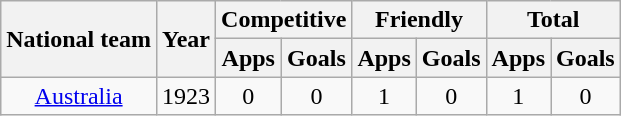<table class="wikitable" style="text-align:center">
<tr>
<th rowspan="2">National team</th>
<th rowspan="2">Year</th>
<th colspan="2">Competitive</th>
<th colspan="2">Friendly</th>
<th colspan="2">Total</th>
</tr>
<tr>
<th>Apps</th>
<th>Goals</th>
<th>Apps</th>
<th>Goals</th>
<th>Apps</th>
<th>Goals</th>
</tr>
<tr>
<td><a href='#'>Australia</a></td>
<td>1923</td>
<td>0</td>
<td>0</td>
<td>1</td>
<td>0</td>
<td>1</td>
<td>0</td>
</tr>
</table>
